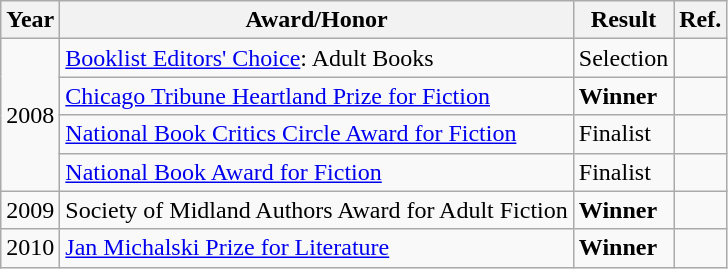<table class="wikitable">
<tr>
<th>Year</th>
<th>Award/Honor</th>
<th>Result</th>
<th>Ref.</th>
</tr>
<tr>
<td rowspan="4">2008</td>
<td><a href='#'>Booklist Editors' Choice</a>: Adult Books</td>
<td>Selection</td>
<td></td>
</tr>
<tr>
<td><a href='#'>Chicago Tribune Heartland Prize for Fiction</a></td>
<td><strong>Winner</strong></td>
<td></td>
</tr>
<tr>
<td><a href='#'>National Book Critics Circle Award for Fiction</a></td>
<td>Finalist</td>
<td></td>
</tr>
<tr>
<td><a href='#'>National Book Award for Fiction</a></td>
<td>Finalist</td>
<td></td>
</tr>
<tr>
<td>2009</td>
<td>Society of Midland Authors Award for Adult Fiction</td>
<td><strong>Winner</strong></td>
<td></td>
</tr>
<tr>
<td>2010</td>
<td><a href='#'>Jan Michalski Prize for Literature</a></td>
<td><strong>Winner</strong></td>
<td></td>
</tr>
</table>
